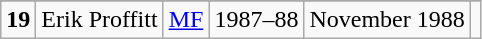<table class="wikitable" style="text-align:center;">
<tr>
</tr>
<tr>
<td><strong>19</strong></td>
<td>Erik Proffitt </td>
<td><a href='#'>MF</a></td>
<td>1987–88</td>
<td>November 1988</td>
<td></td>
</tr>
</table>
